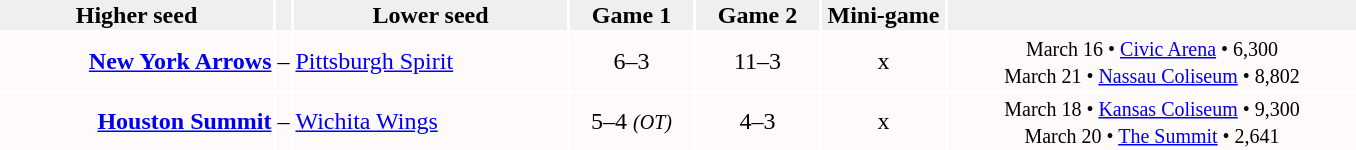<table style="border-collapse:collapse border=1 cellspacing=0 cellpadding=2">
<tr style="text-align:center; background:#efefef;">
<th width=180>Higher seed</th>
<th width=5></th>
<th width=180>Lower seed</th>
<th width=80>Game 1</th>
<th width=80>Game 2</th>
<th width=80>Mini-game</th>
<td width=270></td>
</tr>
<tr style="text-align:center; background:snow;">
<td align=right><strong><a href='#'>New York Arrows</a></strong></td>
<td>–</td>
<td align=left><a href='#'>Pittsburgh Spirit</a></td>
<td>6–3</td>
<td>11–3</td>
<td>x</td>
<td><small>March 16 • <a href='#'>Civic Arena</a> • 6,300<br>March 21 • <a href='#'>Nassau Coliseum</a> • 8,802</small></td>
</tr>
<tr style="text-align:center; background:snow;">
<td align=right><strong><a href='#'>Houston Summit</a></strong></td>
<td>–</td>
<td align=left><a href='#'>Wichita Wings</a></td>
<td>5–4 <small><em>(OT)</em></small></td>
<td>4–3</td>
<td>x</td>
<td><small>March 18 • <a href='#'>Kansas Coliseum</a> • 9,300<br>March 20 • <a href='#'>The Summit</a> • 2,641</small></td>
</tr>
</table>
